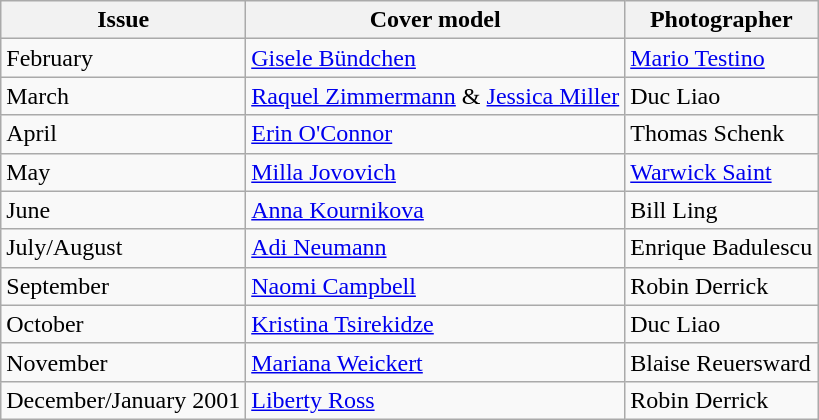<table class="sortable wikitable">
<tr>
<th>Issue</th>
<th>Cover model</th>
<th>Photographer</th>
</tr>
<tr>
<td>February</td>
<td><a href='#'>Gisele Bündchen</a></td>
<td><a href='#'>Mario Testino</a></td>
</tr>
<tr>
<td>March</td>
<td><a href='#'>Raquel Zimmermann</a> & <a href='#'>Jessica Miller</a></td>
<td>Duc Liao</td>
</tr>
<tr>
<td>April</td>
<td><a href='#'>Erin O'Connor</a></td>
<td>Thomas Schenk</td>
</tr>
<tr>
<td>May</td>
<td><a href='#'>Milla Jovovich</a></td>
<td><a href='#'>Warwick Saint</a></td>
</tr>
<tr>
<td>June</td>
<td><a href='#'>Anna Kournikova</a></td>
<td>Bill Ling</td>
</tr>
<tr>
<td>July/August</td>
<td><a href='#'>Adi Neumann</a></td>
<td>Enrique Badulescu</td>
</tr>
<tr>
<td>September</td>
<td><a href='#'>Naomi Campbell</a></td>
<td>Robin Derrick</td>
</tr>
<tr>
<td>October</td>
<td><a href='#'>Kristina Tsirekidze</a></td>
<td>Duc Liao</td>
</tr>
<tr>
<td>November</td>
<td><a href='#'>Mariana Weickert</a></td>
<td>Blaise Reuersward</td>
</tr>
<tr>
<td>December/January 2001</td>
<td><a href='#'>Liberty Ross</a></td>
<td>Robin Derrick</td>
</tr>
</table>
